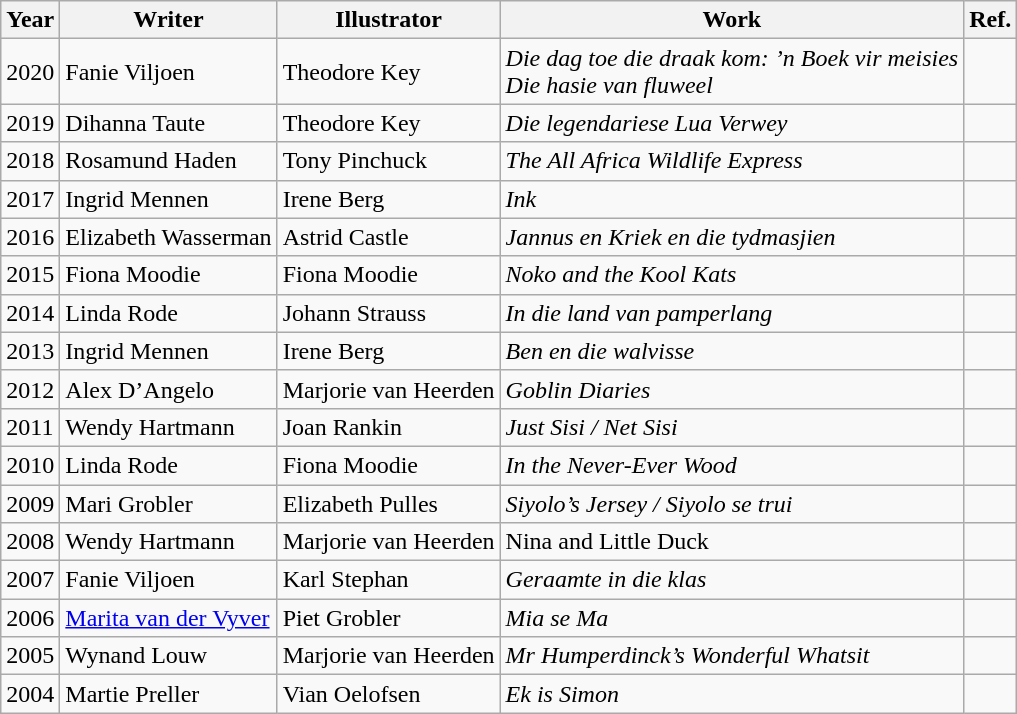<table class="wikitable sortable">
<tr>
<th>Year</th>
<th>Writer</th>
<th>Illustrator</th>
<th>Work</th>
<th>Ref.</th>
</tr>
<tr>
<td>2020</td>
<td>Fanie Viljoen</td>
<td>Theodore Key</td>
<td><em>Die dag toe die draak kom: ’n Boek vir meisies</em><br><em>Die hasie van fluweel</em></td>
<td></td>
</tr>
<tr>
<td>2019</td>
<td>Dihanna Taute</td>
<td>Theodore Key</td>
<td><em>Die legendariese Lua Verwey</em></td>
<td></td>
</tr>
<tr>
<td>2018</td>
<td>Rosamund Haden</td>
<td>Tony Pinchuck</td>
<td><em>The All Africa Wildlife Express</em></td>
<td></td>
</tr>
<tr>
<td>2017</td>
<td>Ingrid Mennen</td>
<td>Irene Berg</td>
<td><em>Ink</em></td>
<td></td>
</tr>
<tr>
<td>2016</td>
<td>Elizabeth Wasserman</td>
<td>Astrid Castle</td>
<td><em>Jannus en Kriek en die tydmasjien</em></td>
<td></td>
</tr>
<tr>
<td>2015</td>
<td>Fiona Moodie</td>
<td>Fiona Moodie</td>
<td><em>Noko and the Kool Kats</em></td>
<td></td>
</tr>
<tr>
<td>2014</td>
<td>Linda Rode</td>
<td>Johann Strauss</td>
<td><em>In die land van pamperlang</em></td>
<td></td>
</tr>
<tr>
<td>2013</td>
<td>Ingrid Mennen</td>
<td>Irene Berg</td>
<td><em>Ben en die walvisse</em></td>
<td></td>
</tr>
<tr>
<td>2012</td>
<td>Alex D’Angelo</td>
<td>Marjorie van Heerden</td>
<td><em>Goblin Diaries</em></td>
<td></td>
</tr>
<tr>
<td>2011</td>
<td>Wendy Hartmann</td>
<td>Joan Rankin</td>
<td><em>Just Sisi / Net Sisi</em></td>
<td></td>
</tr>
<tr>
<td>2010</td>
<td>Linda Rode</td>
<td>Fiona Moodie</td>
<td><em>In the Never-Ever Wood</em></td>
<td></td>
</tr>
<tr>
<td>2009</td>
<td>Mari Grobler</td>
<td>Elizabeth Pulles</td>
<td><em>Siyolo’s Jersey / Siyolo se trui</em></td>
<td></td>
</tr>
<tr>
<td>2008</td>
<td>Wendy Hartmann</td>
<td>Marjorie van Heerden</td>
<td>Nina and Little Duck</td>
<td></td>
</tr>
<tr>
<td>2007</td>
<td>Fanie Viljoen</td>
<td>Karl Stephan</td>
<td><em>Geraamte in die klas</em></td>
<td></td>
</tr>
<tr>
<td>2006</td>
<td><a href='#'>Marita van der Vyver</a></td>
<td>Piet Grobler</td>
<td><em>Mia se Ma</em></td>
<td></td>
</tr>
<tr>
<td>2005</td>
<td>Wynand Louw</td>
<td>Marjorie van Heerden</td>
<td><em>Mr Humperdinck’s Wonderful Whatsit</em></td>
<td></td>
</tr>
<tr>
<td>2004</td>
<td>Martie Preller</td>
<td>Vian Oelofsen</td>
<td><em>Ek is Simon</em></td>
<td></td>
</tr>
</table>
